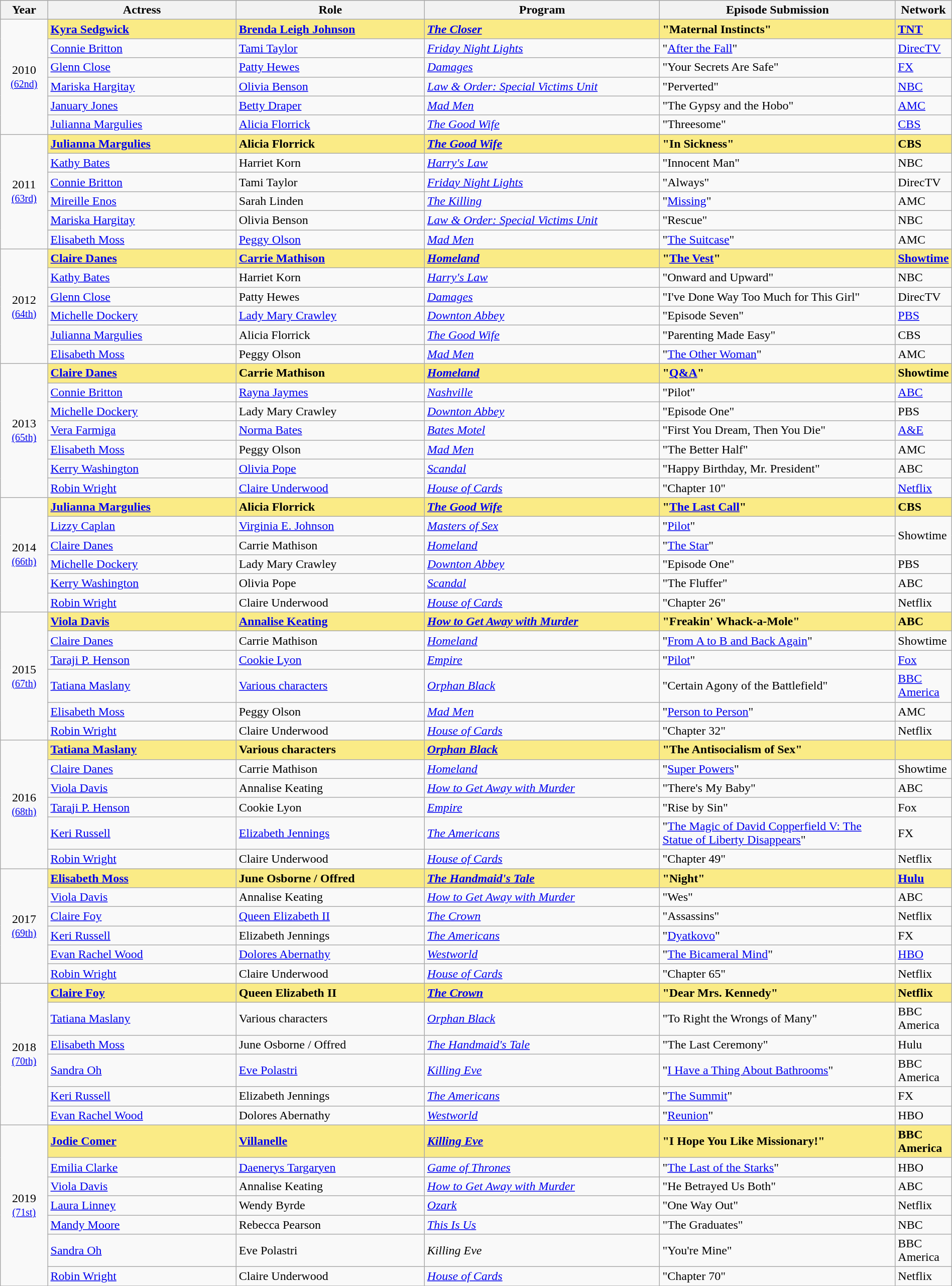<table class="wikitable" style="width:100%; text-align: left;">
<tr style="background:#bebebe;">
<th style="width:5%;">Year</th>
<th style="width:20%;">Actress</th>
<th style="width:20%;">Role</th>
<th style="width:25%;">Program</th>
<th style="width:25%;">Episode Submission</th>
<th style="width:5%;">Network</th>
</tr>
<tr>
<td rowspan="6" style="text-align:center">2010<br><small><a href='#'>(62nd)</a></small><br></td>
<td style="background:#FAEB86"><strong><a href='#'>Kyra Sedgwick</a></strong></td>
<td style="background:#FAEB86"><strong><a href='#'>Brenda Leigh Johnson</a></strong></td>
<td style="background:#FAEB86"><strong><em><a href='#'>The Closer</a></em></strong></td>
<td style="background:#FAEB86"><strong>"Maternal Instincts"</strong></td>
<td style="background:#FAEB86"><strong><a href='#'>TNT</a></strong></td>
</tr>
<tr>
<td><a href='#'>Connie Britton</a></td>
<td><a href='#'>Tami Taylor</a></td>
<td><em><a href='#'>Friday Night Lights</a></em></td>
<td>"<a href='#'>After the Fall</a>"</td>
<td><a href='#'>DirecTV</a></td>
</tr>
<tr>
<td><a href='#'>Glenn Close</a></td>
<td><a href='#'>Patty Hewes</a></td>
<td><em><a href='#'>Damages</a></em></td>
<td>"Your Secrets Are Safe"</td>
<td><a href='#'>FX</a></td>
</tr>
<tr>
<td><a href='#'>Mariska Hargitay</a></td>
<td><a href='#'>Olivia Benson</a></td>
<td><em><a href='#'>Law & Order: Special Victims Unit</a></em></td>
<td>"Perverted"</td>
<td><a href='#'>NBC</a></td>
</tr>
<tr>
<td><a href='#'>January Jones</a></td>
<td><a href='#'>Betty Draper</a></td>
<td><em><a href='#'>Mad Men</a></em></td>
<td>"The Gypsy and the Hobo"</td>
<td><a href='#'>AMC</a></td>
</tr>
<tr>
<td><a href='#'>Julianna Margulies</a></td>
<td><a href='#'>Alicia Florrick</a></td>
<td><em><a href='#'>The Good Wife</a></em></td>
<td>"Threesome"</td>
<td><a href='#'>CBS</a></td>
</tr>
<tr>
<td rowspan="6" style="text-align:center">2011<br><small><a href='#'>(63rd)</a></small><br></td>
<td style="background:#FAEB86"><strong><a href='#'>Julianna Margulies</a></strong></td>
<td style="background:#FAEB86"><strong>Alicia Florrick</strong></td>
<td style="background:#FAEB86"><strong><em><a href='#'>The Good Wife</a></em></strong></td>
<td style="background:#FAEB86"><strong>"In Sickness"</strong></td>
<td style="background:#FAEB86"><strong>CBS</strong></td>
</tr>
<tr>
<td><a href='#'>Kathy Bates</a></td>
<td>Harriet Korn</td>
<td><em><a href='#'>Harry's Law</a></em></td>
<td>"Innocent Man"</td>
<td>NBC</td>
</tr>
<tr>
<td><a href='#'>Connie Britton</a></td>
<td>Tami Taylor</td>
<td><em><a href='#'>Friday Night Lights</a></em></td>
<td>"Always"</td>
<td>DirecTV</td>
</tr>
<tr>
<td><a href='#'>Mireille Enos</a></td>
<td>Sarah Linden</td>
<td><em><a href='#'>The Killing</a></em></td>
<td>"<a href='#'>Missing</a>"</td>
<td>AMC</td>
</tr>
<tr>
<td><a href='#'>Mariska Hargitay</a></td>
<td>Olivia Benson</td>
<td><em><a href='#'>Law & Order: Special Victims Unit</a></em></td>
<td>"Rescue"</td>
<td>NBC</td>
</tr>
<tr>
<td><a href='#'>Elisabeth Moss</a></td>
<td><a href='#'>Peggy Olson</a></td>
<td><em><a href='#'>Mad Men</a></em></td>
<td>"<a href='#'>The Suitcase</a>"</td>
<td>AMC</td>
</tr>
<tr>
<td rowspan="6" style="text-align:center">2012<br><small><a href='#'>(64th)</a></small><br></td>
<td style="background:#FAEB86"><strong><a href='#'>Claire Danes</a></strong></td>
<td style="background:#FAEB86"><strong><a href='#'>Carrie Mathison</a></strong></td>
<td style="background:#FAEB86"><strong><em><a href='#'>Homeland</a></em></strong></td>
<td style="background:#FAEB86"><strong>"<a href='#'>The Vest</a>"</strong></td>
<td style="background:#FAEB86"><strong><a href='#'>Showtime</a></strong></td>
</tr>
<tr>
<td><a href='#'>Kathy Bates</a></td>
<td>Harriet Korn</td>
<td><em><a href='#'>Harry's Law</a></em></td>
<td>"Onward and Upward"</td>
<td>NBC</td>
</tr>
<tr>
<td><a href='#'>Glenn Close</a></td>
<td>Patty Hewes</td>
<td><em><a href='#'>Damages</a></em></td>
<td>"I've Done Way Too Much for This Girl"</td>
<td>DirecTV</td>
</tr>
<tr>
<td><a href='#'>Michelle Dockery</a></td>
<td><a href='#'>Lady Mary Crawley</a></td>
<td><em><a href='#'>Downton Abbey</a></em></td>
<td>"Episode Seven"</td>
<td><a href='#'>PBS</a></td>
</tr>
<tr>
<td><a href='#'>Julianna Margulies</a></td>
<td>Alicia Florrick</td>
<td><em><a href='#'>The Good Wife</a></em></td>
<td>"Parenting Made Easy"</td>
<td>CBS</td>
</tr>
<tr>
<td><a href='#'>Elisabeth Moss</a></td>
<td>Peggy Olson</td>
<td><em><a href='#'>Mad Men</a></em></td>
<td>"<a href='#'>The Other Woman</a>"</td>
<td>AMC</td>
</tr>
<tr>
<td rowspan="7" style="text-align:center">2013<br><small><a href='#'>(65th)</a></small><br></td>
<td style="background:#FAEB86"><strong><a href='#'>Claire Danes</a></strong></td>
<td style="background:#FAEB86"><strong>Carrie Mathison</strong></td>
<td style="background:#FAEB86"><strong><em><a href='#'>Homeland</a></em></strong></td>
<td style="background:#FAEB86"><strong>"<a href='#'>Q&A</a>"</strong></td>
<td style="background:#FAEB86"><strong>Showtime</strong></td>
</tr>
<tr>
<td><a href='#'>Connie Britton</a></td>
<td><a href='#'>Rayna Jaymes</a></td>
<td><em><a href='#'>Nashville</a></em></td>
<td>"Pilot"</td>
<td><a href='#'>ABC</a></td>
</tr>
<tr>
<td><a href='#'>Michelle Dockery</a></td>
<td>Lady Mary Crawley</td>
<td><em><a href='#'>Downton Abbey</a></em></td>
<td>"Episode One"</td>
<td>PBS</td>
</tr>
<tr>
<td><a href='#'>Vera Farmiga</a></td>
<td><a href='#'>Norma Bates</a></td>
<td><em><a href='#'>Bates Motel</a></em></td>
<td>"First You Dream, Then You Die"</td>
<td><a href='#'>A&E</a></td>
</tr>
<tr>
<td><a href='#'>Elisabeth Moss</a></td>
<td>Peggy Olson</td>
<td><em><a href='#'>Mad Men</a></em></td>
<td>"The Better Half"</td>
<td>AMC</td>
</tr>
<tr>
<td><a href='#'>Kerry Washington</a></td>
<td><a href='#'>Olivia Pope</a></td>
<td><em><a href='#'>Scandal</a></em></td>
<td>"Happy Birthday, Mr. President"</td>
<td>ABC</td>
</tr>
<tr>
<td><a href='#'>Robin Wright</a></td>
<td><a href='#'>Claire Underwood</a></td>
<td><em><a href='#'>House of Cards</a></em></td>
<td>"Chapter 10"</td>
<td><a href='#'>Netflix</a></td>
</tr>
<tr>
<td rowspan="6" style="text-align:center">2014<br><small><a href='#'>(66th)</a></small><br></td>
<td style="background:#FAEB86"><strong><a href='#'>Julianna Margulies</a></strong></td>
<td style="background:#FAEB86"><strong>Alicia Florrick</strong></td>
<td style="background:#FAEB86"><strong><em><a href='#'>The Good Wife</a></em></strong></td>
<td style="background:#FAEB86"><strong>"<a href='#'>The Last Call</a>"</strong></td>
<td style="background:#FAEB86"><strong>CBS</strong></td>
</tr>
<tr>
<td><a href='#'>Lizzy Caplan</a></td>
<td><a href='#'>Virginia E. Johnson</a></td>
<td><em><a href='#'>Masters of Sex</a></em></td>
<td>"<a href='#'>Pilot</a>"</td>
<td rowspan="2">Showtime</td>
</tr>
<tr>
<td><a href='#'>Claire Danes</a></td>
<td>Carrie Mathison</td>
<td><em><a href='#'>Homeland</a></em></td>
<td>"<a href='#'>The Star</a>"</td>
</tr>
<tr>
<td><a href='#'>Michelle Dockery</a></td>
<td>Lady Mary Crawley</td>
<td><em><a href='#'>Downton Abbey</a></em></td>
<td>"Episode One"</td>
<td>PBS</td>
</tr>
<tr>
<td><a href='#'>Kerry Washington</a></td>
<td>Olivia Pope</td>
<td><em><a href='#'>Scandal</a></em></td>
<td>"The Fluffer"</td>
<td>ABC</td>
</tr>
<tr>
<td><a href='#'>Robin Wright</a></td>
<td>Claire Underwood</td>
<td><em><a href='#'>House of Cards</a></em></td>
<td>"Chapter 26"</td>
<td>Netflix</td>
</tr>
<tr>
<td rowspan="6" style="text-align:center">2015<br><small><a href='#'>(67th)</a></small><br></td>
<td style="background:#FAEB86"><strong><a href='#'>Viola Davis</a></strong></td>
<td style="background:#FAEB86"><strong><a href='#'>Annalise Keating</a></strong></td>
<td style="background:#FAEB86"><strong><em><a href='#'>How to Get Away with Murder</a></em></strong></td>
<td style="background:#FAEB86"><strong>"Freakin' Whack-a-Mole"</strong></td>
<td style="background:#FAEB86"><strong>ABC</strong></td>
</tr>
<tr>
<td><a href='#'>Claire Danes</a></td>
<td>Carrie Mathison</td>
<td><em><a href='#'>Homeland</a></em></td>
<td>"<a href='#'>From A to B and Back Again</a>"</td>
<td>Showtime</td>
</tr>
<tr>
<td><a href='#'>Taraji P. Henson</a></td>
<td><a href='#'>Cookie Lyon</a></td>
<td><em><a href='#'>Empire</a></em></td>
<td>"<a href='#'>Pilot</a>"</td>
<td><a href='#'>Fox</a></td>
</tr>
<tr>
<td><a href='#'>Tatiana Maslany</a></td>
<td><a href='#'>Various characters</a></td>
<td><em><a href='#'>Orphan Black</a></em></td>
<td>"Certain Agony of the Battlefield"</td>
<td><a href='#'>BBC America</a></td>
</tr>
<tr>
<td><a href='#'>Elisabeth Moss</a></td>
<td>Peggy Olson</td>
<td><em><a href='#'>Mad Men</a></em></td>
<td>"<a href='#'>Person to Person</a>"</td>
<td>AMC</td>
</tr>
<tr>
<td><a href='#'>Robin Wright</a></td>
<td>Claire Underwood</td>
<td><em><a href='#'>House of Cards</a></em></td>
<td>"Chapter 32"</td>
<td>Netflix</td>
</tr>
<tr>
<td rowspan="6" style="text-align:center">2016<br><small><a href='#'>(68th)</a></small><br></td>
<td style="background:#FAEB86"><strong><a href='#'>Tatiana Maslany</a></strong></td>
<td style="background:#FAEB86"><strong>Various characters</strong></td>
<td style="background:#FAEB86"><strong><em><a href='#'>Orphan Black</a></em></strong></td>
<td style="background:#FAEB86"><strong>"The Antisocialism of Sex"</strong></td>
<td style="background:#FAEB86"></td>
</tr>
<tr>
<td><a href='#'>Claire Danes</a></td>
<td>Carrie Mathison</td>
<td><em><a href='#'>Homeland</a></em></td>
<td>"<a href='#'>Super Powers</a>"</td>
<td>Showtime</td>
</tr>
<tr>
<td><a href='#'>Viola Davis</a></td>
<td>Annalise Keating</td>
<td><em><a href='#'>How to Get Away with Murder</a></em></td>
<td>"There's My Baby"</td>
<td>ABC</td>
</tr>
<tr>
<td><a href='#'>Taraji P. Henson</a></td>
<td>Cookie Lyon</td>
<td><em><a href='#'>Empire</a></em></td>
<td>"Rise by Sin"</td>
<td>Fox</td>
</tr>
<tr>
<td><a href='#'>Keri Russell</a></td>
<td><a href='#'>Elizabeth Jennings</a></td>
<td><em><a href='#'>The Americans</a></em></td>
<td>"<a href='#'>The Magic of David Copperfield V: The Statue of Liberty Disappears</a>"</td>
<td>FX</td>
</tr>
<tr>
<td><a href='#'>Robin Wright</a></td>
<td>Claire Underwood</td>
<td><em><a href='#'>House of Cards</a></em></td>
<td>"Chapter 49"</td>
<td>Netflix</td>
</tr>
<tr>
<td rowspan="6" style="text-align:center">2017<br><small><a href='#'>(69th)</a></small><br></td>
<td style="background:#FAEB86"><strong><a href='#'>Elisabeth Moss</a></strong></td>
<td style="background:#FAEB86"><strong>June Osborne / Offred</strong></td>
<td style="background:#FAEB86"><strong><em><a href='#'>The Handmaid's Tale</a></em></strong></td>
<td style="background:#FAEB86"><strong>"Night"</strong></td>
<td style="background:#FAEB86"><strong><a href='#'>Hulu</a></strong></td>
</tr>
<tr>
<td><a href='#'>Viola Davis</a></td>
<td>Annalise Keating</td>
<td><em><a href='#'>How to Get Away with Murder</a></em></td>
<td>"Wes"</td>
<td>ABC</td>
</tr>
<tr>
<td><a href='#'>Claire Foy</a></td>
<td><a href='#'>Queen Elizabeth II</a></td>
<td><em><a href='#'>The Crown</a></em></td>
<td>"Assassins"</td>
<td>Netflix</td>
</tr>
<tr>
<td><a href='#'>Keri Russell</a></td>
<td>Elizabeth Jennings</td>
<td><em><a href='#'>The Americans</a></em></td>
<td>"<a href='#'>Dyatkovo</a>"</td>
<td>FX</td>
</tr>
<tr>
<td><a href='#'>Evan Rachel Wood</a></td>
<td><a href='#'>Dolores Abernathy</a></td>
<td><em><a href='#'>Westworld</a></em></td>
<td>"<a href='#'>The Bicameral Mind</a>"</td>
<td><a href='#'>HBO</a></td>
</tr>
<tr>
<td><a href='#'>Robin Wright</a></td>
<td>Claire Underwood</td>
<td><em><a href='#'>House of Cards</a></em></td>
<td>"Chapter 65"</td>
<td>Netflix</td>
</tr>
<tr>
<td rowspan="6" style="text-align:center">2018<br><small><a href='#'>(70th)</a></small><br></td>
<td style="background:#FAEB86"><strong><a href='#'>Claire Foy</a></strong></td>
<td style="background:#FAEB86"><strong>Queen Elizabeth II</strong></td>
<td style="background:#FAEB86"><strong><em><a href='#'>The Crown</a></em></strong></td>
<td style="background:#FAEB86"><strong>"Dear Mrs. Kennedy"</strong></td>
<td style="background:#FAEB86"><strong>Netflix</strong></td>
</tr>
<tr>
<td><a href='#'>Tatiana Maslany</a></td>
<td>Various characters</td>
<td><em><a href='#'>Orphan Black</a></em></td>
<td>"To Right the Wrongs of Many"</td>
<td>BBC America</td>
</tr>
<tr>
<td><a href='#'>Elisabeth Moss</a></td>
<td>June Osborne / Offred</td>
<td><em><a href='#'>The Handmaid's Tale</a></em></td>
<td>"The Last Ceremony"</td>
<td>Hulu</td>
</tr>
<tr>
<td><a href='#'>Sandra Oh</a></td>
<td><a href='#'>Eve Polastri</a></td>
<td><em><a href='#'>Killing Eve</a></em></td>
<td>"<a href='#'>I Have a Thing About Bathrooms</a>"</td>
<td>BBC America</td>
</tr>
<tr>
<td><a href='#'>Keri Russell</a></td>
<td>Elizabeth Jennings</td>
<td><em><a href='#'>The Americans</a></em></td>
<td>"<a href='#'>The Summit</a>"</td>
<td>FX</td>
</tr>
<tr>
<td><a href='#'>Evan Rachel Wood</a></td>
<td>Dolores Abernathy</td>
<td><em><a href='#'>Westworld</a></em></td>
<td>"<a href='#'>Reunion</a>"</td>
<td>HBO</td>
</tr>
<tr>
<td rowspan="7" style="text-align:center">2019<br><small><a href='#'>(71st)</a></small></td>
<td style="background:#FAEB86"><strong><a href='#'>Jodie Comer</a></strong></td>
<td style="background:#FAEB86"><strong><a href='#'>Villanelle</a></strong></td>
<td style="background:#FAEB86"><strong><em><a href='#'>Killing Eve</a></em></strong></td>
<td style="background:#FAEB86"><strong>"I Hope You Like Missionary!"</strong></td>
<td style="background:#FAEB86"><strong>BBC America</strong></td>
</tr>
<tr>
<td><a href='#'>Emilia Clarke</a></td>
<td><a href='#'>Daenerys Targaryen</a></td>
<td><em><a href='#'>Game of Thrones</a></em></td>
<td>"<a href='#'>The Last of the Starks</a>"</td>
<td>HBO</td>
</tr>
<tr>
<td><a href='#'>Viola Davis</a></td>
<td>Annalise Keating</td>
<td><em><a href='#'>How to Get Away with Murder</a></em></td>
<td>"He Betrayed Us Both"</td>
<td>ABC</td>
</tr>
<tr>
<td><a href='#'>Laura Linney</a></td>
<td>Wendy Byrde</td>
<td><em><a href='#'>Ozark</a></em></td>
<td>"One Way Out"</td>
<td>Netflix</td>
</tr>
<tr>
<td><a href='#'>Mandy Moore</a></td>
<td>Rebecca Pearson</td>
<td><em><a href='#'>This Is Us</a></em></td>
<td>"The Graduates"</td>
<td>NBC</td>
</tr>
<tr>
<td><a href='#'>Sandra Oh</a></td>
<td>Eve Polastri</td>
<td><em>Killing Eve</em></td>
<td>"You're Mine"</td>
<td>BBC America</td>
</tr>
<tr>
<td><a href='#'>Robin Wright</a></td>
<td>Claire Underwood</td>
<td><em><a href='#'>House of Cards</a></em></td>
<td>"Chapter 70"</td>
<td>Netflix</td>
</tr>
<tr>
</tr>
</table>
